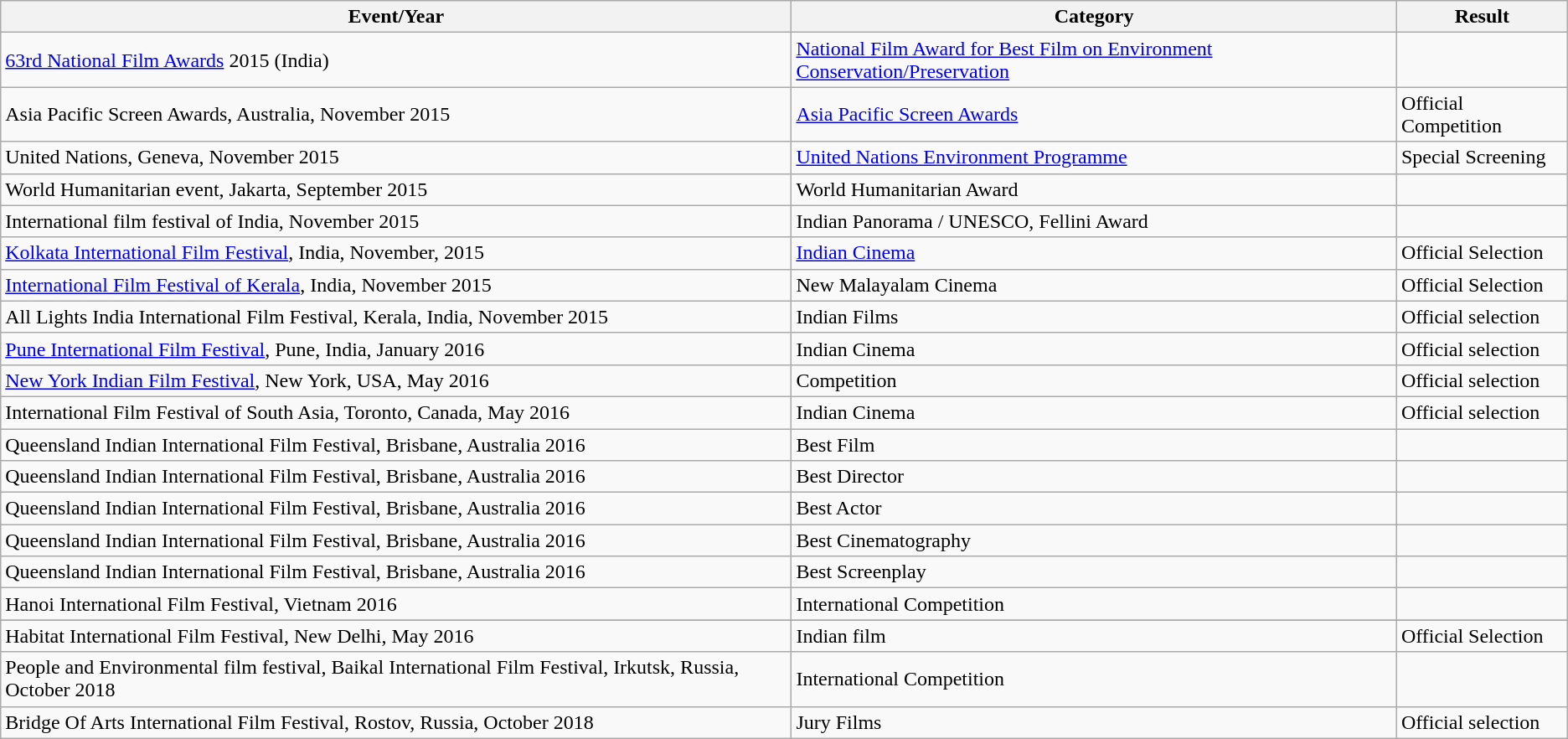<table class=wikitable>
<tr>
<th>Event/Year</th>
<th>Category</th>
<th>Result</th>
</tr>
<tr>
<td><a href='#'>63rd National Film Awards</a> 2015 (India)</td>
<td><a href='#'>National Film Award for Best Film on Environment Conservation/Preservation</a></td>
<td></td>
</tr>
<tr>
<td>Asia Pacific Screen Awards, Australia, November 2015</td>
<td><a href='#'>Asia Pacific Screen Awards</a></td>
<td>Official Competition</td>
</tr>
<tr>
<td>United Nations, Geneva, November 2015</td>
<td><a href='#'>United Nations Environment Programme </a></td>
<td>Special Screening</td>
</tr>
<tr>
<td>World Humanitarian event, Jakarta, September 2015</td>
<td>World Humanitarian Award</td>
<td></td>
</tr>
<tr>
<td>International film festival of India, November 2015</td>
<td>Indian Panorama / UNESCO, Fellini Award</td>
<td></td>
</tr>
<tr>
<td><a href='#'>Kolkata International Film Festival</a>, India, November, 2015</td>
<td><a href='#'>Indian Cinema</a></td>
<td>Official Selection</td>
</tr>
<tr>
<td><a href='#'>International Film Festival of Kerala</a>, India, November 2015</td>
<td>New Malayalam Cinema</td>
<td>Official Selection</td>
</tr>
<tr>
<td>All Lights India International Film Festival, Kerala, India, November 2015</td>
<td>Indian Films</td>
<td>Official selection</td>
</tr>
<tr>
<td><a href='#'>Pune International Film Festival</a>, Pune, India, January 2016</td>
<td>Indian Cinema</td>
<td>Official selection</td>
</tr>
<tr>
<td><a href='#'>New York Indian Film Festival</a>, New York, USA, May 2016</td>
<td>Competition</td>
<td>Official selection</td>
</tr>
<tr>
<td>International Film Festival of South Asia, Toronto, Canada, May 2016</td>
<td>Indian Cinema</td>
<td>Official selection</td>
</tr>
<tr>
<td>Queensland Indian International Film Festival, Brisbane, Australia 2016</td>
<td>Best Film</td>
<td></td>
</tr>
<tr>
<td>Queensland Indian International Film Festival, Brisbane, Australia 2016</td>
<td>Best Director</td>
<td></td>
</tr>
<tr>
<td>Queensland Indian International Film Festival, Brisbane, Australia 2016</td>
<td>Best Actor</td>
<td></td>
</tr>
<tr>
<td>Queensland Indian International Film Festival, Brisbane, Australia 2016</td>
<td>Best Cinematography</td>
<td></td>
</tr>
<tr>
<td>Queensland Indian International Film Festival, Brisbane, Australia 2016</td>
<td>Best Screenplay</td>
<td></td>
</tr>
<tr>
<td>Hanoi  International Film Festival, Vietnam 2016</td>
<td>International Competition</td>
<td></td>
</tr>
<tr>
</tr>
<tr>
<td>Habitat International Film Festival, New Delhi, May 2016</td>
<td>Indian film</td>
<td>Official Selection</td>
</tr>
<tr>
<td>People and Environmental film festival, Baikal International Film Festival, Irkutsk, Russia, October 2018</td>
<td>International Competition</td>
<td></td>
</tr>
<tr>
<td>Bridge Of Arts International Film Festival, Rostov, Russia, October 2018</td>
<td>Jury Films</td>
<td>Official selection</td>
</tr>
</table>
